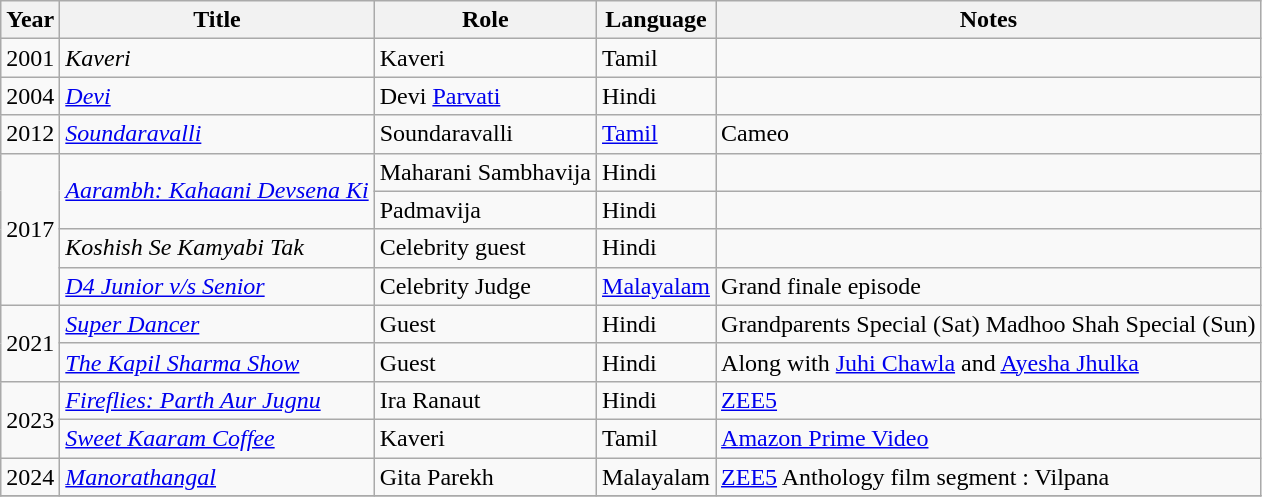<table class="wikitable sortable">
<tr>
<th>Year</th>
<th>Title</th>
<th>Role</th>
<th>Language</th>
<th class="unsortable">Notes</th>
</tr>
<tr>
<td>2001</td>
<td><em>Kaveri</em></td>
<td>Kaveri</td>
<td>Tamil</td>
<td></td>
</tr>
<tr>
<td>2004</td>
<td><em><a href='#'> Devi</a></em></td>
<td>Devi <a href='#'>Parvati</a></td>
<td>Hindi</td>
<td></td>
</tr>
<tr>
<td>2012</td>
<td><em><a href='#'>Soundaravalli</a></em></td>
<td>Soundaravalli</td>
<td><a href='#'>Tamil</a></td>
<td>Cameo</td>
</tr>
<tr>
<td rowspan = "4">2017</td>
<td rowspan = "2"><em><a href='#'>Aarambh: Kahaani Devsena Ki</a></em></td>
<td>Maharani Sambhavija</td>
<td>Hindi</td>
<td></td>
</tr>
<tr>
<td>Padmavija</td>
<td>Hindi</td>
<td></td>
</tr>
<tr>
<td><em>Koshish Se Kamyabi Tak</em></td>
<td>Celebrity guest</td>
<td>Hindi</td>
<td></td>
</tr>
<tr>
<td><em><a href='#'>D4 Junior v/s Senior</a></em></td>
<td>Celebrity Judge</td>
<td><a href='#'>Malayalam</a></td>
<td>Grand finale episode</td>
</tr>
<tr>
<td rowspan="2">2021</td>
<td><em><a href='#'>Super Dancer</a></em></td>
<td>Guest</td>
<td>Hindi</td>
<td>Grandparents Special (Sat) Madhoo Shah Special (Sun)</td>
</tr>
<tr>
<td><em><a href='#'>The Kapil Sharma Show</a></em></td>
<td>Guest</td>
<td>Hindi</td>
<td>Along with <a href='#'>Juhi Chawla</a> and <a href='#'>Ayesha Jhulka</a></td>
</tr>
<tr>
<td rowspan="2">2023</td>
<td><em><a href='#'>Fireflies: Parth Aur Jugnu</a></em></td>
<td>Ira Ranaut</td>
<td>Hindi</td>
<td><a href='#'>ZEE5</a></td>
</tr>
<tr>
<td><em><a href='#'>Sweet Kaaram Coffee</a></em></td>
<td>Kaveri</td>
<td>Tamil</td>
<td><a href='#'>Amazon Prime Video</a></td>
</tr>
<tr>
<td>2024</td>
<td><em><a href='#'>Manorathangal</a></em></td>
<td>Gita Parekh</td>
<td>Malayalam</td>
<td><a href='#'>ZEE5</a> Anthology film segment : Vilpana</td>
</tr>
<tr>
</tr>
</table>
